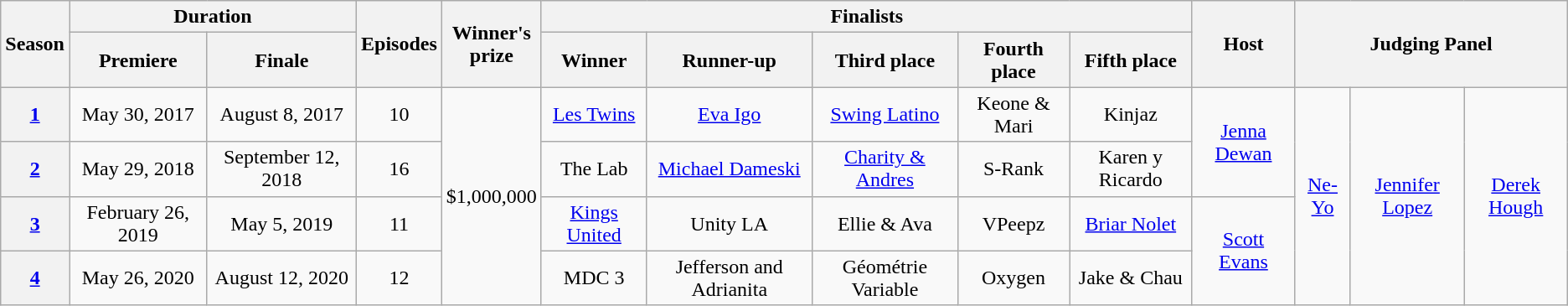<table class="wikitable" style="text-align:center; font-size:100%;">
<tr>
<th rowspan="2">Season</th>
<th colspan="2">Duration</th>
<th rowspan="2">Episodes</th>
<th style="width:6%;" rowspan="2">Winner's prize</th>
<th colspan="5">Finalists</th>
<th rowspan="2">Host</th>
<th colspan="3"rowspan="2">Judging Panel</th>
</tr>
<tr>
<th>Premiere</th>
<th>Finale</th>
<th background:gold;" align="center">Winner</th>
<th background:tan;" align="center">Runner-up</th>
<th background:#CD7F32;" align="center">Third place</th>
<th align="center">Fourth place</th>
<th align="center">Fifth place</th>
</tr>
<tr>
<th scope="row"><a href='#'>1</a></th>
<td>May 30, 2017</td>
<td>August 8, 2017</td>
<td>10</td>
<td rowspan="4">$1,000,000</td>
<td><a href='#'>Les Twins</a></td>
<td><a href='#'>Eva Igo</a></td>
<td><a href='#'>Swing Latino</a></td>
<td>Keone & Mari</td>
<td>Kinjaz</td>
<td rowspan="2"><a href='#'>Jenna Dewan</a></td>
<td rowspan=4><a href='#'>Ne-Yo</a></td>
<td rowspan=4><a href='#'>Jennifer Lopez</a></td>
<td rowspan=4><a href='#'>Derek Hough</a></td>
</tr>
<tr>
<th scope="row"><a href='#'>2</a></th>
<td>May 29, 2018</td>
<td>September 12, 2018</td>
<td>16</td>
<td>The Lab</td>
<td><a href='#'>Michael Dameski</a></td>
<td><a href='#'>Charity & Andres</a></td>
<td>S-Rank</td>
<td>Karen y Ricardo</td>
</tr>
<tr>
<th scope="row"><a href='#'>3</a></th>
<td>February 26, 2019</td>
<td>May 5, 2019</td>
<td>11</td>
<td><a href='#'>Kings United</a></td>
<td>Unity LA</td>
<td>Ellie & Ava</td>
<td>VPeepz</td>
<td><a href='#'>Briar Nolet</a></td>
<td rowspan=2><a href='#'>Scott Evans</a></td>
</tr>
<tr>
<th scope="row"><a href='#'>4</a></th>
<td>May 26, 2020</td>
<td>August 12, 2020</td>
<td>12</td>
<td>MDC 3</td>
<td>Jefferson and Adrianita</td>
<td>Géométrie Variable</td>
<td>Oxygen</td>
<td>Jake & Chau</td>
</tr>
</table>
